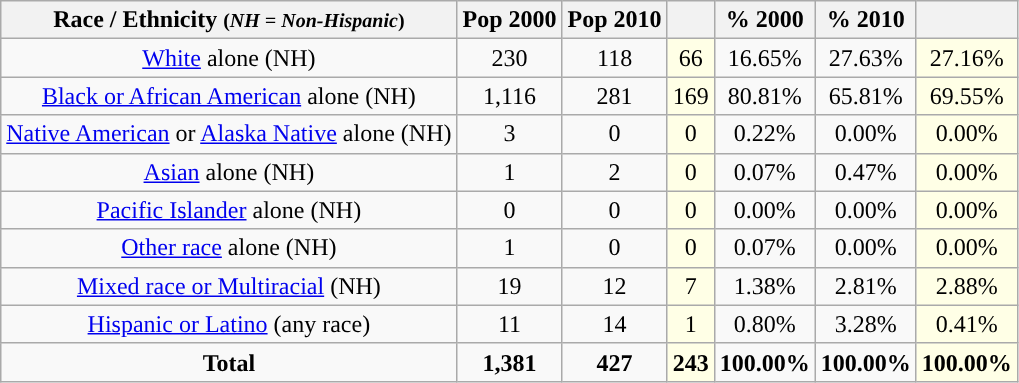<table class="wikitable" style="text-align:center;">
<tr>
<th>Race / Ethnicity <small>(<em>NH = Non-Hispanic</em>)</small></th>
<th>Pop 2000</th>
<th>Pop 2010</th>
<th></th>
<th>% 2000</th>
<th>% 2010</th>
<th></th>
</tr>
<tr>
<td><a href='#'>White</a> alone (NH)</td>
<td>230</td>
<td>118</td>
<td style='background: #ffffe6;'>66</td>
<td>16.65%</td>
<td>27.63%</td>
<td style='background: #ffffe6;'>27.16%</td>
</tr>
<tr>
<td><a href='#'>Black or African American</a> alone (NH)</td>
<td>1,116</td>
<td>281</td>
<td style='background: #ffffe6;'>169</td>
<td>80.81%</td>
<td>65.81%</td>
<td style='background: #ffffe6;'>69.55%</td>
</tr>
<tr>
<td><a href='#'>Native American</a> or <a href='#'>Alaska Native</a> alone (NH)</td>
<td>3</td>
<td>0</td>
<td style='background: #ffffe6;'>0</td>
<td>0.22%</td>
<td>0.00%</td>
<td style='background: #ffffe6;'>0.00%</td>
</tr>
<tr>
<td><a href='#'>Asian</a> alone (NH)</td>
<td>1</td>
<td>2</td>
<td style='background: #ffffe6;'>0</td>
<td>0.07%</td>
<td>0.47%</td>
<td style='background: #ffffe6;'>0.00%</td>
</tr>
<tr>
<td><a href='#'>Pacific Islander</a> alone (NH)</td>
<td>0</td>
<td>0</td>
<td style='background: #ffffe6;'>0</td>
<td>0.00%</td>
<td>0.00%</td>
<td style='background: #ffffe6;'>0.00%</td>
</tr>
<tr>
<td><a href='#'>Other race</a> alone (NH)</td>
<td>1</td>
<td>0</td>
<td style='background: #ffffe6;'>0</td>
<td>0.07%</td>
<td>0.00%</td>
<td style='background: #ffffe6;'>0.00%</td>
</tr>
<tr>
<td><a href='#'>Mixed race or Multiracial</a> (NH)</td>
<td>19</td>
<td>12</td>
<td style='background: #ffffe6;'>7</td>
<td>1.38%</td>
<td>2.81%</td>
<td style='background: #ffffe6;'>2.88%</td>
</tr>
<tr>
<td><a href='#'>Hispanic or Latino</a> (any race)</td>
<td>11</td>
<td>14</td>
<td style='background: #ffffe6;'>1</td>
<td>0.80%</td>
<td>3.28%</td>
<td style='background: #ffffe6;'>0.41%</td>
</tr>
<tr>
<td><strong>Total</strong></td>
<td><strong>1,381</strong></td>
<td><strong>427</strong></td>
<td style='background: #ffffe6;'><strong>243</strong></td>
<td><strong>100.00%</strong></td>
<td><strong>100.00%</strong></td>
<td style='background: #ffffe6;'><strong>100.00%</strong></td>
</tr>
</table>
